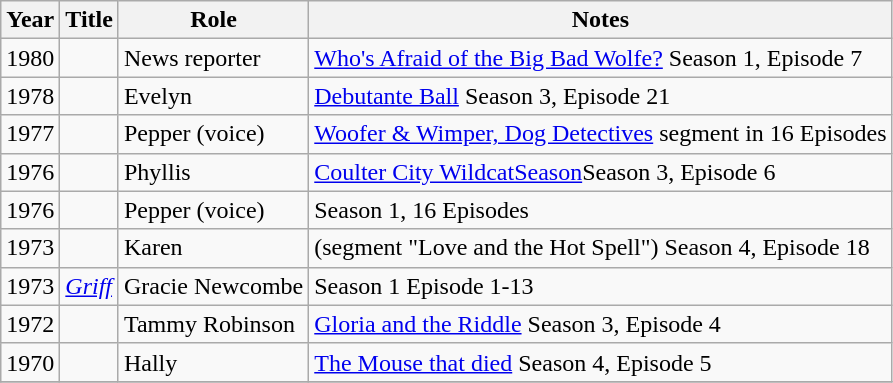<table class = "wikitable sortable">
<tr>
<th>Year</th>
<th>Title</th>
<th>Role</th>
<th class = "unsortable">Notes</th>
</tr>
<tr>
<td>1980</td>
<td><em></em></td>
<td>News reporter</td>
<td><a href='#'>Who's Afraid of the Big Bad Wolfe?</a> Season 1, Episode 7 </td>
</tr>
<tr>
<td>1978</td>
<td><em></em></td>
<td>Evelyn</td>
<td><a href='#'>Debutante Ball</a> Season 3, Episode 21 </td>
</tr>
<tr>
<td>1977</td>
<td><em></em></td>
<td>Pepper (voice)</td>
<td><a href='#'>Woofer & Wimper, Dog Detectives</a> segment in 16 Episodes </td>
</tr>
<tr>
<td>1976</td>
<td><em></em></td>
<td>Phyllis</td>
<td><a href='#'>Coulter City WildcatSeason</a>Season 3, Episode 6 </td>
</tr>
<tr>
<td>1976</td>
<td><em></em></td>
<td>Pepper (voice)</td>
<td>Season 1, 16 Episodes </td>
</tr>
<tr>
<td>1973</td>
<td><em></em></td>
<td>Karen</td>
<td>(segment "Love and the Hot Spell") Season 4, Episode 18 </td>
</tr>
<tr>
<td>1973</td>
<td><em><a href='#'>Griff</a></em></td>
<td>Gracie Newcombe</td>
<td>Season 1 Episode 1-13 </td>
</tr>
<tr>
<td>1972</td>
<td><em></em></td>
<td>Tammy Robinson</td>
<td><a href='#'>Gloria and the Riddle</a> Season 3, Episode 4 </td>
</tr>
<tr>
<td>1970</td>
<td><em></em></td>
<td>Hally</td>
<td><a href='#'>The Mouse that died</a> Season 4, Episode 5 </td>
</tr>
<tr>
</tr>
</table>
